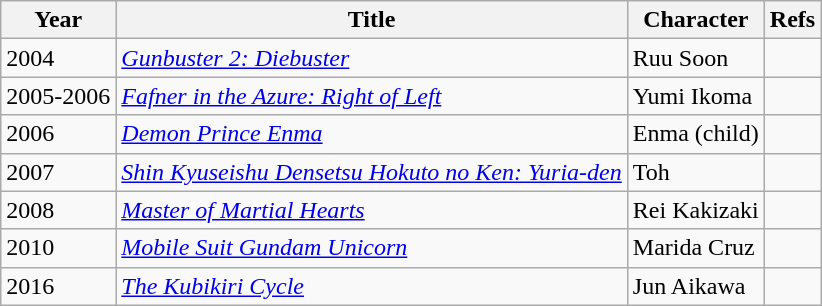<table class="wikitable sortable">
<tr>
<th>Year</th>
<th>Title</th>
<th>Character</th>
<th class="unsortable">Refs</th>
</tr>
<tr>
<td>2004</td>
<td><em><a href='#'>Gunbuster 2: Diebuster</a></em></td>
<td>Ruu Soon</td>
<td></td>
</tr>
<tr>
<td>2005-2006</td>
<td><em><a href='#'>Fafner in the Azure: Right of Left</a></em></td>
<td>Yumi Ikoma</td>
<td></td>
</tr>
<tr>
<td>2006</td>
<td><em><a href='#'>Demon Prince Enma</a></em></td>
<td>Enma (child)</td>
<td></td>
</tr>
<tr>
<td>2007</td>
<td><em><a href='#'>Shin Kyuseishu Densetsu Hokuto no Ken: Yuria-den</a></em></td>
<td>Toh</td>
<td></td>
</tr>
<tr>
<td>2008</td>
<td><em><a href='#'>Master of Martial Hearts</a></em></td>
<td>Rei Kakizaki</td>
<td></td>
</tr>
<tr>
<td>2010</td>
<td><em><a href='#'>Mobile Suit Gundam Unicorn</a></em></td>
<td>Marida Cruz</td>
<td></td>
</tr>
<tr>
<td>2016</td>
<td><em><a href='#'>The Kubikiri Cycle</a></em></td>
<td>Jun Aikawa</td>
<td></td>
</tr>
</table>
